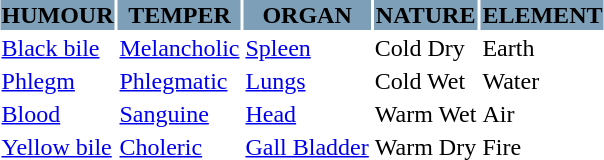<table class="toccolours" align=center>
<tr>
<th style="color: #black; background-color: #7d9fb8;" align="center">HUMOUR</th>
<th style="color: #black; background-color: #7d9fb8;" align="center">TEMPER</th>
<th style="color: #black; background-color: #7d9fb8;" align="center">ORGAN</th>
<th style="color: #black; background-color: #7d9fb8;" align="center">NATURE</th>
<th style="color: #black; background-color: #7d9fb8;" align="center">ELEMENT</th>
</tr>
<tr>
<td><a href='#'>Black bile</a></td>
<td><a href='#'>Melancholic</a></td>
<td><a href='#'>Spleen</a></td>
<td>Cold Dry</td>
<td>Earth</td>
</tr>
<tr>
<td><a href='#'>Phlegm</a></td>
<td><a href='#'>Phlegmatic</a></td>
<td><a href='#'>Lungs</a></td>
<td>Cold Wet</td>
<td>Water</td>
</tr>
<tr>
<td><a href='#'>Blood</a></td>
<td><a href='#'>Sanguine</a></td>
<td><a href='#'>Head</a></td>
<td>Warm Wet</td>
<td>Air</td>
</tr>
<tr>
<td><a href='#'>Yellow bile</a></td>
<td><a href='#'>Choleric</a></td>
<td><a href='#'>Gall Bladder</a></td>
<td>Warm Dry</td>
<td>Fire</td>
</tr>
</table>
